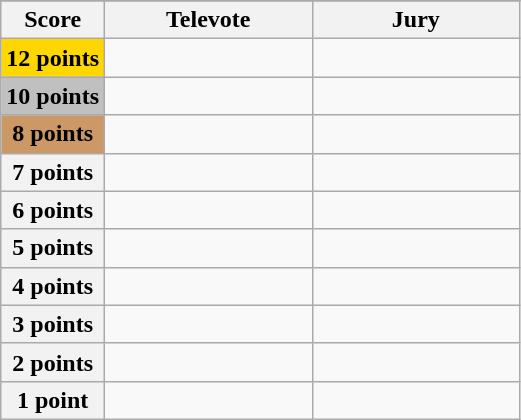<table class="wikitable">
<tr>
</tr>
<tr>
<th scope="col" width="20%">Score</th>
<th scope="col" width="40%">Televote</th>
<th scope="col" width="40%">Jury</th>
</tr>
<tr>
<th scope="row" style="background:gold">12 points</th>
<td></td>
<td></td>
</tr>
<tr>
<th scope="row" style="background:silver">10 points</th>
<td></td>
<td></td>
</tr>
<tr>
<th scope="row" style="background:#CC9966">8 points</th>
<td></td>
<td></td>
</tr>
<tr>
<th scope="row">7 points</th>
<td></td>
<td></td>
</tr>
<tr>
<th scope="row">6 points</th>
<td></td>
<td></td>
</tr>
<tr>
<th scope="row">5 points</th>
<td></td>
<td></td>
</tr>
<tr>
<th scope="row">4 points</th>
<td></td>
<td></td>
</tr>
<tr>
<th scope="row">3 points</th>
<td></td>
<td></td>
</tr>
<tr>
<th scope="row">2 points</th>
<td></td>
<td></td>
</tr>
<tr>
<th scope="row">1 point</th>
<td></td>
<td></td>
</tr>
</table>
